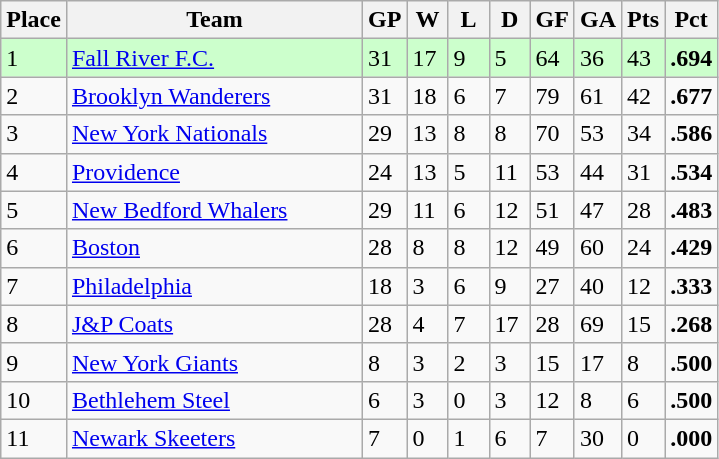<table class="wikitable">
<tr>
<th>Place</th>
<th width="190">Team</th>
<th width="20">GP</th>
<th width="20">W</th>
<th width="20">L</th>
<th width="20">D</th>
<th width="20">GF</th>
<th width="20">GA</th>
<th>Pts</th>
<th>Pct</th>
</tr>
<tr bgcolor=#ccffcc>
<td>1</td>
<td><a href='#'>Fall River F.C.</a></td>
<td>31</td>
<td>17</td>
<td>9</td>
<td>5</td>
<td>64</td>
<td>36</td>
<td>43</td>
<td><strong>.694</strong></td>
</tr>
<tr>
<td>2</td>
<td><a href='#'>Brooklyn Wanderers</a></td>
<td>31</td>
<td>18</td>
<td>6</td>
<td>7</td>
<td>79</td>
<td>61</td>
<td>42</td>
<td><strong>.677</strong></td>
</tr>
<tr>
<td>3</td>
<td><a href='#'>New York Nationals</a></td>
<td>29</td>
<td>13</td>
<td>8</td>
<td>8</td>
<td>70</td>
<td>53</td>
<td>34</td>
<td><strong>.586</strong></td>
</tr>
<tr>
<td>4</td>
<td><a href='#'>Providence</a></td>
<td>24</td>
<td>13</td>
<td>5</td>
<td>11</td>
<td>53</td>
<td>44</td>
<td>31</td>
<td><strong>.534</strong></td>
</tr>
<tr>
<td>5</td>
<td><a href='#'>New Bedford Whalers</a></td>
<td>29</td>
<td>11</td>
<td>6</td>
<td>12</td>
<td>51</td>
<td>47</td>
<td>28</td>
<td><strong>.483</strong></td>
</tr>
<tr>
<td>6</td>
<td><a href='#'>Boston</a></td>
<td>28</td>
<td>8</td>
<td>8</td>
<td>12</td>
<td>49</td>
<td>60</td>
<td>24</td>
<td><strong>.429</strong></td>
</tr>
<tr>
<td>7</td>
<td><a href='#'>Philadelphia</a></td>
<td>18</td>
<td>3</td>
<td>6</td>
<td>9</td>
<td>27</td>
<td>40</td>
<td>12</td>
<td><strong>.333</strong></td>
</tr>
<tr>
<td>8</td>
<td><a href='#'>J&P Coats</a></td>
<td>28</td>
<td>4</td>
<td>7</td>
<td>17</td>
<td>28</td>
<td>69</td>
<td>15</td>
<td><strong>.268</strong></td>
</tr>
<tr>
<td>9</td>
<td><a href='#'>New York Giants</a></td>
<td>8</td>
<td>3</td>
<td>2</td>
<td>3</td>
<td>15</td>
<td>17</td>
<td>8</td>
<td><strong>.500</strong></td>
</tr>
<tr>
<td>10</td>
<td><a href='#'>Bethlehem Steel</a></td>
<td>6</td>
<td>3</td>
<td>0</td>
<td>3</td>
<td>12</td>
<td>8</td>
<td>6</td>
<td><strong>.500</strong></td>
</tr>
<tr>
<td>11</td>
<td><a href='#'>Newark Skeeters</a></td>
<td>7</td>
<td>0</td>
<td>1</td>
<td>6</td>
<td>7</td>
<td>30</td>
<td>0</td>
<td><strong>.000</strong></td>
</tr>
</table>
